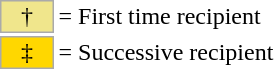<table border=0 cellspacing="0" cellpadding="8">
<tr>
<td><br><table style="margin: 0.75em 0 0 0.5em;">
<tr>
<td style="background-color:Khaki; border:1px solid #aaaaaa; width:2em;" align=center>†</td>
<td>= First time recipient</td>
</tr>
<tr>
<td style="background-color:Gold; border:1px solid #aaaaaa; width:2em; text-align:center;">‡</td>
<td>= Successive recipient</td>
</tr>
</table>
</td>
<td cellspacing="2"><br></td>
</tr>
</table>
